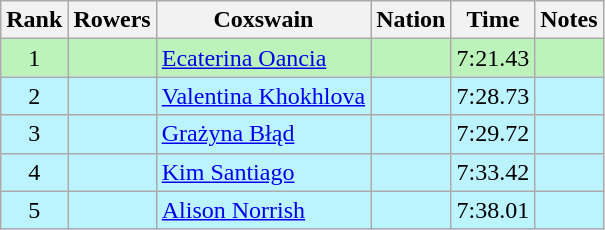<table class="wikitable sortable" style="text-align:center">
<tr>
<th>Rank</th>
<th>Rowers</th>
<th>Coxswain</th>
<th>Nation</th>
<th>Time</th>
<th>Notes</th>
</tr>
<tr bgcolor=bbf3bb>
<td>1</td>
<td align=left data-sort-value="Armasescu, Mihaela"></td>
<td align=left data-sort-value="Oancia, Ecaterina"><a href='#'>Ecaterina Oancia</a></td>
<td align=left></td>
<td>7:21.43</td>
<td></td>
</tr>
<tr bgcolor=bbf3ff>
<td>2</td>
<td align=left data-sort-value="Ribinskaitė, Reda"></td>
<td align=left data-sort-value="Khoklova, Valentina"><a href='#'>Valentina Khokhlova</a></td>
<td align=left></td>
<td>7:28.73</td>
<td></td>
</tr>
<tr bgcolor=bbf3ff>
<td>3</td>
<td align=left data-sort-value="Jankowska, Elżbieta"></td>
<td align=left data-sort-value="Błąd, Grażyna"><a href='#'>Grażyna Błąd</a></td>
<td align=left></td>
<td>7:29.72</td>
<td></td>
</tr>
<tr bgcolor=bbf3ff>
<td>4</td>
<td align=left data-sort-value="Bradley, Elizabeth"></td>
<td align=left data-sort-value="Santiago, Kim"><a href='#'>Kim Santiago</a></td>
<td align=left></td>
<td>7:33.42</td>
<td></td>
</tr>
<tr bgcolor=bbf3ff>
<td>5</td>
<td align=left data-sort-value="Gough, Joanne"></td>
<td align=left data-sort-value="Norrish, Alison"><a href='#'>Alison Norrish</a></td>
<td align=left></td>
<td>7:38.01</td>
<td></td>
</tr>
</table>
